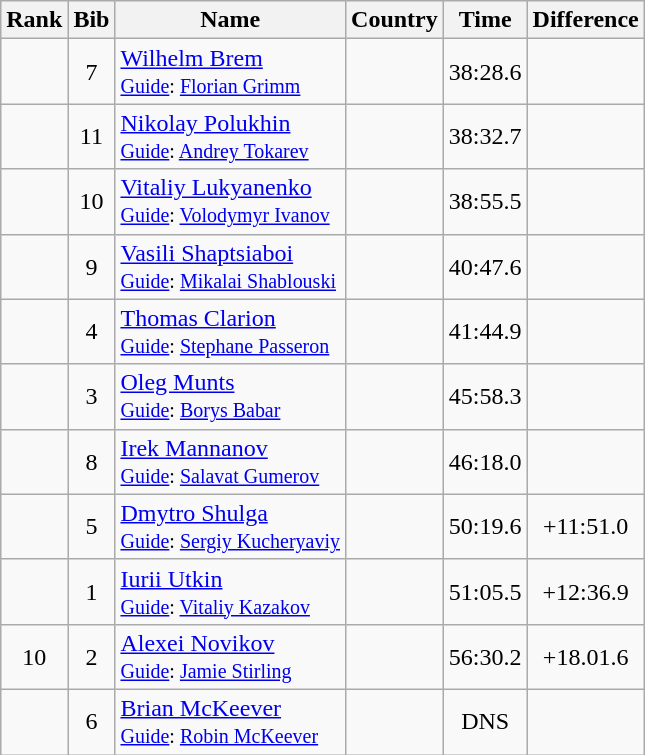<table class="wikitable sortable" style="text-align:center">
<tr>
<th>Rank</th>
<th>Bib</th>
<th>Name</th>
<th>Country</th>
<th>Time</th>
<th>Difference</th>
</tr>
<tr>
<td></td>
<td>7</td>
<td align=left><a href='#'>Wilhelm Brem</a><br><small><a href='#'>Guide</a>: <a href='#'>Florian Grimm</a></small></td>
<td align=left></td>
<td>38:28.6</td>
<td></td>
</tr>
<tr>
<td></td>
<td>11</td>
<td align=left><a href='#'>Nikolay Polukhin</a><br><small><a href='#'>Guide</a>: <a href='#'>Andrey Tokarev</a></small></td>
<td align=left></td>
<td>38:32.7</td>
<td></td>
</tr>
<tr>
<td></td>
<td>10</td>
<td align=left><a href='#'>Vitaliy Lukyanenko</a><br><small><a href='#'>Guide</a>: <a href='#'>Volodymyr Ivanov</a></small></td>
<td align=left></td>
<td>38:55.5</td>
<td></td>
</tr>
<tr>
<td></td>
<td>9</td>
<td align=left><a href='#'>Vasili Shaptsiaboi</a><br><small><a href='#'>Guide</a>: <a href='#'>Mikalai Shablouski</a></small></td>
<td align=left></td>
<td>40:47.6</td>
<td></td>
</tr>
<tr>
<td></td>
<td>4</td>
<td align=left><a href='#'>Thomas Clarion</a><br><small><a href='#'>Guide</a>: <a href='#'>Stephane Passeron</a></small></td>
<td align=left></td>
<td>41:44.9</td>
<td></td>
</tr>
<tr>
<td></td>
<td>3</td>
<td align=left><a href='#'>Oleg Munts</a><br><small><a href='#'>Guide</a>: <a href='#'>Borys Babar</a></small></td>
<td align=left></td>
<td>45:58.3</td>
<td></td>
</tr>
<tr>
<td></td>
<td>8</td>
<td align=left><a href='#'>Irek Mannanov</a><br><small><a href='#'>Guide</a>: <a href='#'>Salavat Gumerov</a></small></td>
<td align=left></td>
<td>46:18.0</td>
<td></td>
</tr>
<tr>
<td></td>
<td>5</td>
<td align=left><a href='#'>Dmytro Shulga</a><br><small><a href='#'>Guide</a>: <a href='#'>Sergiy Kucheryaviy</a></small></td>
<td align=left></td>
<td>50:19.6</td>
<td>+11:51.0</td>
</tr>
<tr>
<td></td>
<td>1</td>
<td align=left><a href='#'>Iurii Utkin</a><br><small><a href='#'>Guide</a>: <a href='#'>Vitaliy Kazakov</a></small></td>
<td align=left></td>
<td>51:05.5</td>
<td>+12:36.9</td>
</tr>
<tr>
<td>10</td>
<td>2</td>
<td align=left><a href='#'>Alexei Novikov</a><br><small><a href='#'>Guide</a>: <a href='#'>Jamie Stirling</a></small></td>
<td align=left></td>
<td>56:30.2</td>
<td>+18.01.6</td>
</tr>
<tr>
<td></td>
<td>6</td>
<td align=left><a href='#'>Brian McKeever</a><br><small><a href='#'>Guide</a>: <a href='#'>Robin McKeever</a></small></td>
<td align=left></td>
<td>DNS</td>
<td></td>
</tr>
</table>
